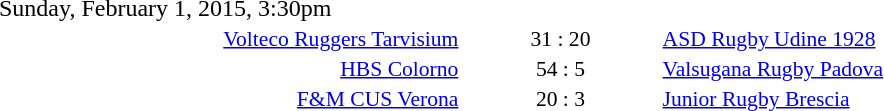<table style="width:70%;" cellspacing="1">
<tr>
<th width=35%></th>
<th width=15%></th>
<th></th>
</tr>
<tr>
<td>Sunday, February 1, 2015, 3:30pm</td>
</tr>
<tr style=font-size:90%>
<td align=right><a href='#'>Volteco Ruggers Tarvisium</a></td>
<td align=center>31 : 20</td>
<td><a href='#'>ASD Rugby Udine 1928</a></td>
</tr>
<tr style=font-size:90%>
<td align=right><a href='#'>HBS Colorno</a></td>
<td align=center>54 : 5</td>
<td><a href='#'>Valsugana Rugby Padova</a></td>
</tr>
<tr style=font-size:90%>
<td align=right><a href='#'>F&M CUS Verona</a></td>
<td align=center>20 : 3</td>
<td><a href='#'>Junior Rugby Brescia</a></td>
</tr>
</table>
